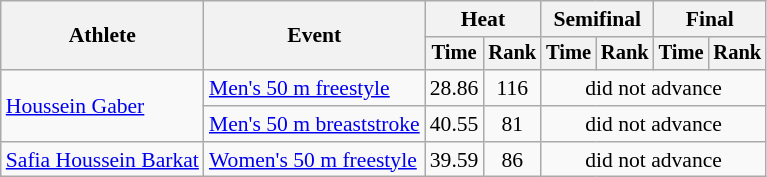<table class=wikitable style="font-size:90%">
<tr>
<th rowspan="2">Athlete</th>
<th rowspan="2">Event</th>
<th colspan="2">Heat</th>
<th colspan="2">Semifinal</th>
<th colspan="2">Final</th>
</tr>
<tr style="font-size:95%">
<th>Time</th>
<th>Rank</th>
<th>Time</th>
<th>Rank</th>
<th>Time</th>
<th>Rank</th>
</tr>
<tr align=center>
<td align=left rowspan=2><a href='#'>Houssein Gaber</a></td>
<td align=left><a href='#'>Men's 50 m freestyle</a></td>
<td>28.86</td>
<td>116</td>
<td colspan=4>did not advance</td>
</tr>
<tr align=center>
<td align=left><a href='#'>Men's 50 m breaststroke</a></td>
<td>40.55</td>
<td>81</td>
<td colspan=4>did not advance</td>
</tr>
<tr align=center>
<td align=left><a href='#'>Safia Houssein Barkat</a></td>
<td align=left><a href='#'>Women's 50 m freestyle</a></td>
<td>39.59</td>
<td>86</td>
<td colspan=4>did not advance</td>
</tr>
</table>
